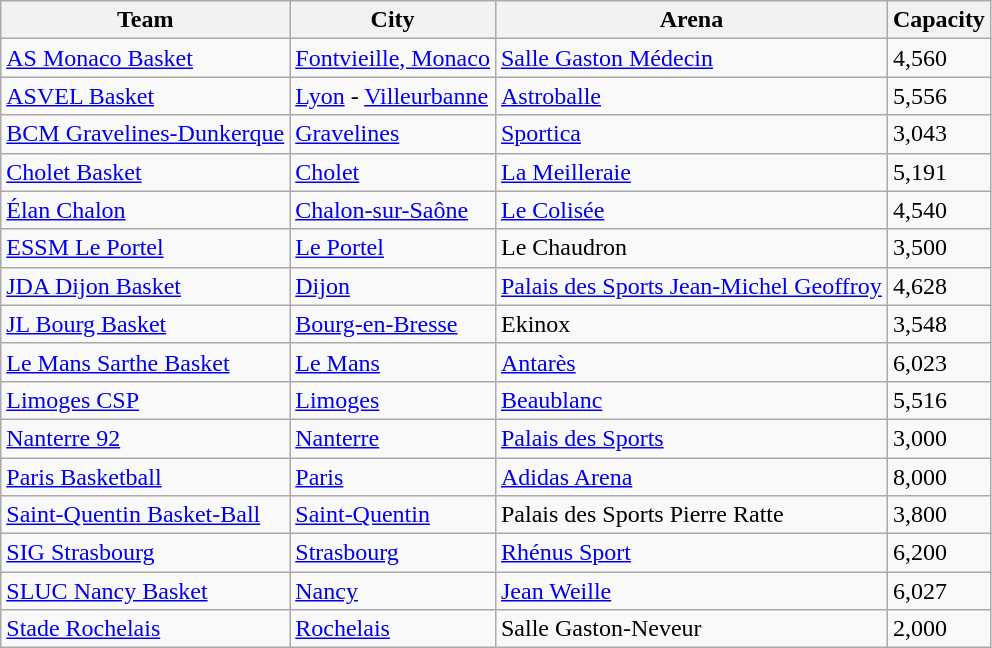<table class="wikitable sortable">
<tr>
<th>Team</th>
<th>City</th>
<th>Arena</th>
<th>Capacity</th>
</tr>
<tr>
<td><a href='#'>AS Monaco Basket</a></td>
<td><a href='#'>Fontvieille, Monaco</a></td>
<td><a href='#'>Salle Gaston Médecin</a></td>
<td>4,560</td>
</tr>
<tr>
<td><a href='#'>ASVEL Basket</a></td>
<td><a href='#'>Lyon</a> - <a href='#'>Villeurbanne</a></td>
<td><a href='#'>Astroballe</a></td>
<td>5,556</td>
</tr>
<tr>
<td><a href='#'>BCM Gravelines-Dunkerque</a></td>
<td><a href='#'>Gravelines</a></td>
<td><a href='#'>Sportica</a></td>
<td>3,043</td>
</tr>
<tr>
<td><a href='#'>Cholet Basket</a></td>
<td><a href='#'>Cholet</a></td>
<td><a href='#'>La Meilleraie</a></td>
<td>5,191</td>
</tr>
<tr>
<td><a href='#'>Élan Chalon</a></td>
<td><a href='#'>Chalon-sur-Saône</a></td>
<td><a href='#'>Le Colisée</a></td>
<td>4,540</td>
</tr>
<tr>
<td><a href='#'>ESSM Le Portel</a></td>
<td><a href='#'>Le Portel</a></td>
<td>Le Chaudron</td>
<td>3,500</td>
</tr>
<tr>
<td><a href='#'>JDA Dijon Basket</a></td>
<td><a href='#'>Dijon</a></td>
<td><a href='#'>Palais des Sports Jean-Michel Geoffroy</a></td>
<td>4,628</td>
</tr>
<tr>
<td><a href='#'>JL Bourg Basket</a></td>
<td><a href='#'>Bourg-en-Bresse</a></td>
<td>Ekinox</td>
<td>3,548</td>
</tr>
<tr>
<td><a href='#'>Le Mans Sarthe Basket</a></td>
<td><a href='#'>Le Mans</a></td>
<td><a href='#'>Antarès</a></td>
<td>6,023</td>
</tr>
<tr>
<td><a href='#'>Limoges CSP</a></td>
<td><a href='#'>Limoges</a></td>
<td><a href='#'>Beaublanc</a></td>
<td>5,516</td>
</tr>
<tr>
<td><a href='#'>Nanterre 92</a></td>
<td><a href='#'>Nanterre</a></td>
<td><a href='#'>Palais des Sports</a></td>
<td>3,000</td>
</tr>
<tr>
<td><a href='#'>Paris Basketball</a></td>
<td><a href='#'>Paris</a></td>
<td><a href='#'>Adidas Arena</a></td>
<td>8,000</td>
</tr>
<tr>
<td><a href='#'>Saint-Quentin Basket-Ball</a></td>
<td><a href='#'>Saint-Quentin</a></td>
<td>Palais des Sports Pierre Ratte</td>
<td>3,800</td>
</tr>
<tr>
<td><a href='#'>SIG Strasbourg</a></td>
<td><a href='#'>Strasbourg</a></td>
<td><a href='#'>Rhénus Sport</a></td>
<td>6,200</td>
</tr>
<tr>
<td><a href='#'>SLUC Nancy Basket</a></td>
<td><a href='#'>Nancy</a></td>
<td><a href='#'>Jean Weille</a></td>
<td>6,027</td>
</tr>
<tr>
<td><a href='#'>Stade Rochelais</a></td>
<td><a href='#'>Rochelais</a></td>
<td>Salle Gaston-Neveur</td>
<td>2,000</td>
</tr>
</table>
